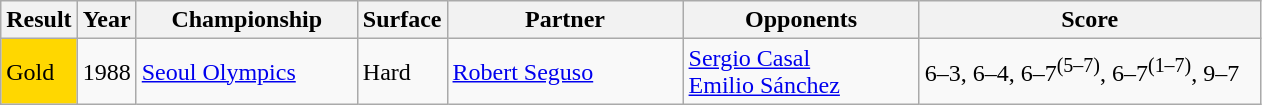<table class="sortable wikitable">
<tr>
<th style="width:40px">Result</th>
<th style="width:30px">Year</th>
<th style="width:140px">Championship</th>
<th style="width:50px">Surface</th>
<th style="width:150px">Partner</th>
<th style="width:150px">Opponents</th>
<th style="width:220px" class="unsortable">Score</th>
</tr>
<tr>
<td bgcolor="gold">Gold</td>
<td>1988</td>
<td><a href='#'>Seoul Olympics</a></td>
<td>Hard</td>
<td> <a href='#'>Robert Seguso</a></td>
<td> <a href='#'>Sergio Casal</a> <br>  <a href='#'>Emilio Sánchez</a></td>
<td>6–3, 6–4, 6–7<sup>(5–7)</sup>, 6–7<sup>(1–7)</sup>, 9–7</td>
</tr>
</table>
